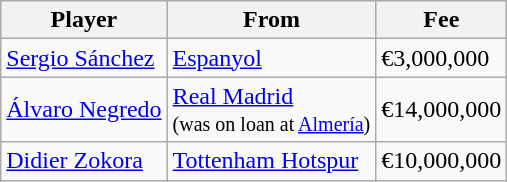<table class="wikitable">
<tr>
<th>Player</th>
<th>From</th>
<th>Fee</th>
</tr>
<tr>
<td> <a href='#'>Sergio Sánchez</a></td>
<td> <a href='#'>Espanyol</a></td>
<td>€3,000,000</td>
</tr>
<tr>
<td> <a href='#'>Álvaro Negredo</a></td>
<td> <a href='#'>Real Madrid</a><br><small>(was on loan at  <a href='#'>Almería</a>)</small></td>
<td>€14,000,000</td>
</tr>
<tr>
<td> <a href='#'>Didier Zokora</a></td>
<td> <a href='#'>Tottenham Hotspur</a></td>
<td>€10,000,000</td>
</tr>
</table>
